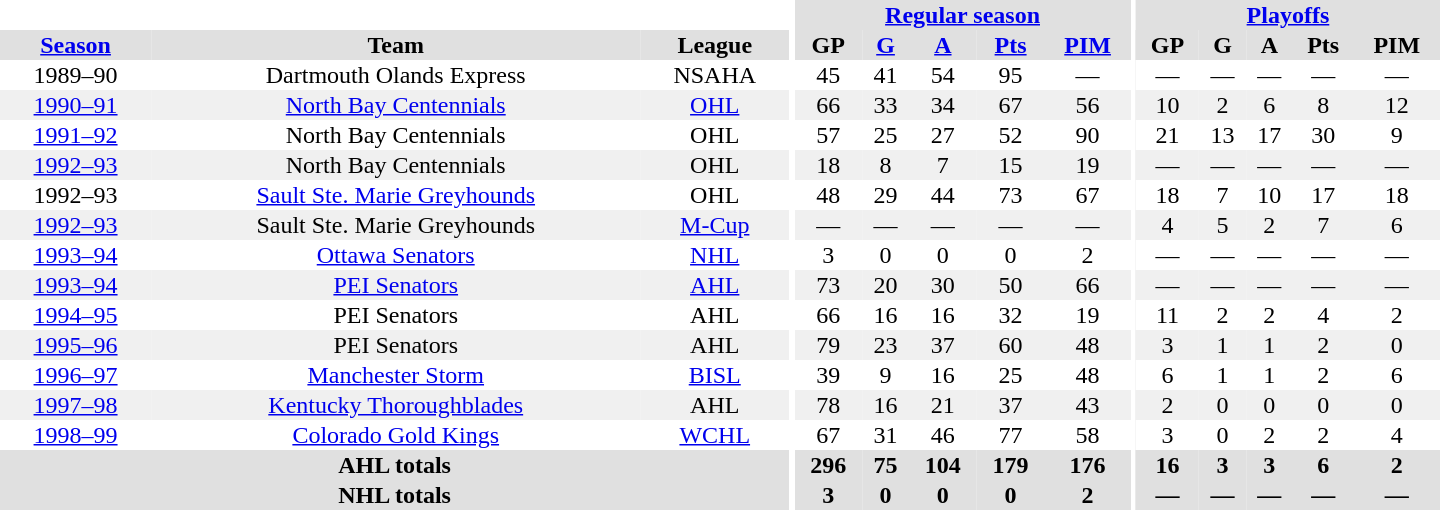<table border="0" cellpadding="1" cellspacing="0" style="text-align:center; width:60em">
<tr bgcolor="#e0e0e0">
<th colspan="3" bgcolor="#ffffff"></th>
<th rowspan="100" bgcolor="#ffffff"></th>
<th colspan="5"><a href='#'>Regular season</a></th>
<th rowspan="100" bgcolor="#ffffff"></th>
<th colspan="5"><a href='#'>Playoffs</a></th>
</tr>
<tr bgcolor="#e0e0e0">
<th><a href='#'>Season</a></th>
<th>Team</th>
<th>League</th>
<th>GP</th>
<th><a href='#'>G</a></th>
<th><a href='#'>A</a></th>
<th><a href='#'>Pts</a></th>
<th><a href='#'>PIM</a></th>
<th>GP</th>
<th>G</th>
<th>A</th>
<th>Pts</th>
<th>PIM</th>
</tr>
<tr>
<td>1989–90</td>
<td>Dartmouth Olands Express</td>
<td>NSAHA</td>
<td>45</td>
<td>41</td>
<td>54</td>
<td>95</td>
<td>—</td>
<td>—</td>
<td>—</td>
<td>—</td>
<td>—</td>
<td>—</td>
</tr>
<tr bgcolor="#f0f0f0">
<td><a href='#'>1990–91</a></td>
<td><a href='#'>North Bay Centennials</a></td>
<td><a href='#'>OHL</a></td>
<td>66</td>
<td>33</td>
<td>34</td>
<td>67</td>
<td>56</td>
<td>10</td>
<td>2</td>
<td>6</td>
<td>8</td>
<td>12</td>
</tr>
<tr>
<td><a href='#'>1991–92</a></td>
<td>North Bay Centennials</td>
<td>OHL</td>
<td>57</td>
<td>25</td>
<td>27</td>
<td>52</td>
<td>90</td>
<td>21</td>
<td>13</td>
<td>17</td>
<td>30</td>
<td>9</td>
</tr>
<tr bgcolor="#f0f0f0">
<td><a href='#'>1992–93</a></td>
<td>North Bay Centennials</td>
<td>OHL</td>
<td>18</td>
<td>8</td>
<td>7</td>
<td>15</td>
<td>19</td>
<td>—</td>
<td>—</td>
<td>—</td>
<td>—</td>
<td>—</td>
</tr>
<tr>
<td>1992–93</td>
<td><a href='#'>Sault Ste. Marie Greyhounds</a></td>
<td>OHL</td>
<td>48</td>
<td>29</td>
<td>44</td>
<td>73</td>
<td>67</td>
<td>18</td>
<td>7</td>
<td>10</td>
<td>17</td>
<td>18</td>
</tr>
<tr bgcolor="#f0f0f0">
<td><a href='#'>1992–93</a></td>
<td>Sault Ste. Marie Greyhounds</td>
<td><a href='#'>M-Cup</a></td>
<td>—</td>
<td>—</td>
<td>—</td>
<td>—</td>
<td>—</td>
<td>4</td>
<td>5</td>
<td>2</td>
<td>7</td>
<td>6</td>
</tr>
<tr>
<td><a href='#'>1993–94</a></td>
<td><a href='#'>Ottawa Senators</a></td>
<td><a href='#'>NHL</a></td>
<td>3</td>
<td>0</td>
<td>0</td>
<td>0</td>
<td>2</td>
<td>—</td>
<td>—</td>
<td>—</td>
<td>—</td>
<td>—</td>
</tr>
<tr bgcolor="#f0f0f0">
<td><a href='#'>1993–94</a></td>
<td><a href='#'>PEI Senators</a></td>
<td><a href='#'>AHL</a></td>
<td>73</td>
<td>20</td>
<td>30</td>
<td>50</td>
<td>66</td>
<td>—</td>
<td>—</td>
<td>—</td>
<td>—</td>
<td>—</td>
</tr>
<tr>
<td><a href='#'>1994–95</a></td>
<td>PEI Senators</td>
<td>AHL</td>
<td>66</td>
<td>16</td>
<td>16</td>
<td>32</td>
<td>19</td>
<td>11</td>
<td>2</td>
<td>2</td>
<td>4</td>
<td>2</td>
</tr>
<tr bgcolor="#f0f0f0">
<td><a href='#'>1995–96</a></td>
<td>PEI Senators</td>
<td>AHL</td>
<td>79</td>
<td>23</td>
<td>37</td>
<td>60</td>
<td>48</td>
<td>3</td>
<td>1</td>
<td>1</td>
<td>2</td>
<td>0</td>
</tr>
<tr>
<td><a href='#'>1996–97</a></td>
<td><a href='#'>Manchester Storm</a></td>
<td><a href='#'>BISL</a></td>
<td>39</td>
<td>9</td>
<td>16</td>
<td>25</td>
<td>48</td>
<td>6</td>
<td>1</td>
<td>1</td>
<td>2</td>
<td>6</td>
</tr>
<tr bgcolor="#f0f0f0">
<td><a href='#'>1997–98</a></td>
<td><a href='#'>Kentucky Thoroughblades</a></td>
<td>AHL</td>
<td>78</td>
<td>16</td>
<td>21</td>
<td>37</td>
<td>43</td>
<td>2</td>
<td>0</td>
<td>0</td>
<td>0</td>
<td>0</td>
</tr>
<tr>
<td><a href='#'>1998–99</a></td>
<td><a href='#'>Colorado Gold Kings</a></td>
<td><a href='#'>WCHL</a></td>
<td>67</td>
<td>31</td>
<td>46</td>
<td>77</td>
<td>58</td>
<td>3</td>
<td>0</td>
<td>2</td>
<td>2</td>
<td>4</td>
</tr>
<tr bgcolor="#e0e0e0">
<th colspan="3">AHL totals</th>
<th>296</th>
<th>75</th>
<th>104</th>
<th>179</th>
<th>176</th>
<th>16</th>
<th>3</th>
<th>3</th>
<th>6</th>
<th>2</th>
</tr>
<tr bgcolor="#e0e0e0">
<th colspan="3">NHL totals</th>
<th>3</th>
<th>0</th>
<th>0</th>
<th>0</th>
<th>2</th>
<th>—</th>
<th>—</th>
<th>—</th>
<th>—</th>
<th>—</th>
</tr>
</table>
